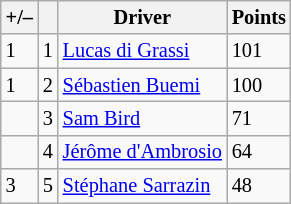<table class="wikitable" style="font-size: 85%;">
<tr>
<th scope="row">+/–</th>
<th scope="row"></th>
<th scope="row">Driver</th>
<th scope="row">Points</th>
</tr>
<tr>
<td align="left"> 1</td>
<td align="center">1</td>
<td> <a href='#'>Lucas di Grassi</a></td>
<td align="left">101</td>
</tr>
<tr>
<td align="left"> 1</td>
<td align="center">2</td>
<td> <a href='#'>Sébastien Buemi</a></td>
<td align="left">100</td>
</tr>
<tr>
<td align="left"></td>
<td align="center">3</td>
<td> <a href='#'>Sam Bird</a></td>
<td align="left">71</td>
</tr>
<tr>
<td align="left"></td>
<td align="center">4</td>
<td> <a href='#'>Jérôme d'Ambrosio</a></td>
<td align="left">64</td>
</tr>
<tr>
<td align="left"> 3</td>
<td align="center">5</td>
<td> <a href='#'>Stéphane Sarrazin</a></td>
<td align="left">48</td>
</tr>
</table>
